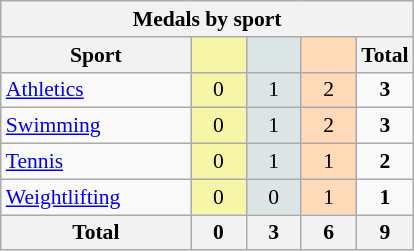<table class="wikitable" style="font-size:90%; text-align:center;">
<tr>
<th colspan=5>Medals by sport</th>
</tr>
<tr>
<th width=120>Sport</th>
<th scope="col" width=30 style="background:#F7F6A8;"></th>
<th scope="col" width=30 style="background:#DCE5E5;"></th>
<th scope="col" width=30 style="background:#FFDAB9;"></th>
<th width=30>Total</th>
</tr>
<tr>
<td align=left><a href='#'>Athletics</a></td>
<td style="background:#F7F6A8;">0</td>
<td style="background:#DCE5E5;">1</td>
<td style="background:#FFDAB9;">2</td>
<td><strong>3</strong></td>
</tr>
<tr>
<td align=left><a href='#'>Swimming</a></td>
<td style="background:#F7F6A8;">0</td>
<td style="background:#DCE5E5;">1</td>
<td style="background:#FFDAB9;">2</td>
<td><strong>3</strong></td>
</tr>
<tr>
<td align=left><a href='#'>Tennis</a></td>
<td style="background:#F7F6A8;">0</td>
<td style="background:#DCE5E5;">1</td>
<td style="background:#FFDAB9;">1</td>
<td><strong>2</strong></td>
</tr>
<tr>
<td align=left><a href='#'>Weightlifting</a></td>
<td style="background:#F7F6A8;">0</td>
<td style="background:#DCE5E5;">0</td>
<td style="background:#FFDAB9;">1</td>
<td><strong>1</strong></td>
</tr>
<tr class="sortbottom">
<th>Total</th>
<th>0</th>
<th>3</th>
<th>6</th>
<th>9</th>
</tr>
</table>
